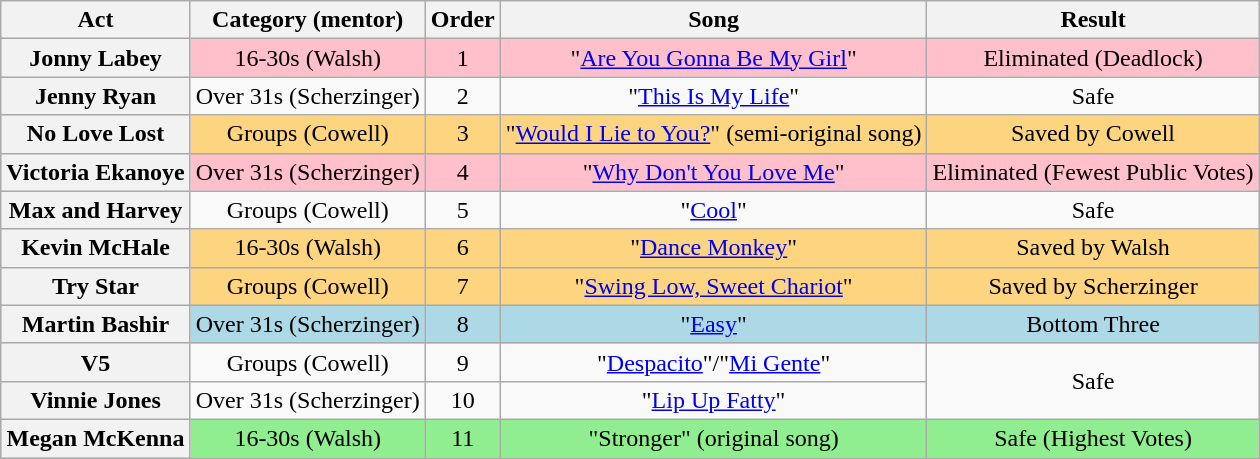<table class="wikitable plainrowheaders" style="text-align:center;">
<tr>
<th scope="col">Act</th>
<th scope="col">Category (mentor)</th>
<th scope="col">Order</th>
<th scope="col">Song</th>
<th scope="col">Result</th>
</tr>
<tr style="background:pink;">
<th scope="row">Jonny Labey</th>
<td>16-30s (Walsh)</td>
<td>1</td>
<td>"<a href='#'>Are You Gonna Be My Girl</a>"</td>
<td>Eliminated (Deadlock)</td>
</tr>
<tr>
<th scope="row">Jenny Ryan</th>
<td>Over 31s (Scherzinger)</td>
<td>2</td>
<td>"<a href='#'>This Is My Life</a>"</td>
<td>Safe</td>
</tr>
<tr style="background:#fdd581;">
<th scope="row">No Love Lost</th>
<td>Groups (Cowell)</td>
<td>3</td>
<td>"<a href='#'>Would I Lie to You?</a>" (semi-original song)</td>
<td>Saved by Cowell</td>
</tr>
<tr style="background:pink;">
<th scope="row">Victoria Ekanoye</th>
<td>Over 31s (Scherzinger)</td>
<td>4</td>
<td>"<a href='#'>Why Don't You Love Me</a>"</td>
<td>Eliminated (Fewest Public Votes)</td>
</tr>
<tr>
<th scope="row">Max and Harvey</th>
<td>Groups (Cowell)</td>
<td>5</td>
<td>"<a href='#'>Cool</a>"</td>
<td>Safe</td>
</tr>
<tr style="background:#fdd581;">
<th scope="row">Kevin McHale</th>
<td>16-30s (Walsh)</td>
<td>6</td>
<td>"<a href='#'>Dance Monkey</a>"</td>
<td>Saved by Walsh</td>
</tr>
<tr style="background:#fdd581;">
<th scope="row">Try Star</th>
<td>Groups (Cowell)</td>
<td>7</td>
<td>"<a href='#'>Swing Low, Sweet Chariot</a>"</td>
<td>Saved by Scherzinger</td>
</tr>
<tr style="background:lightblue;">
<th scope="row">Martin Bashir</th>
<td>Over 31s (Scherzinger)</td>
<td>8</td>
<td>"<a href='#'>Easy</a>"</td>
<td>Bottom Three</td>
</tr>
<tr>
<th scope="row">V5</th>
<td>Groups (Cowell)</td>
<td>9</td>
<td>"<a href='#'>Despacito</a>"/"<a href='#'>Mi Gente</a>"</td>
<td rowspan=2>Safe</td>
</tr>
<tr>
<th scope="row">Vinnie Jones</th>
<td>Over 31s (Scherzinger)</td>
<td>10</td>
<td>"<a href='#'>Lip Up Fatty</a>"</td>
</tr>
<tr style="background:lightgreen;">
<th scope="row">Megan McKenna</th>
<td>16-30s (Walsh)</td>
<td>11</td>
<td>"Stronger" (original song)</td>
<td>Safe (Highest Votes)</td>
</tr>
</table>
